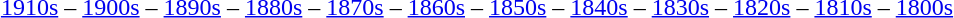<table class="toccolours" align="center">
<tr>
<td><br><a href='#'>1910s</a> –
<a href='#'>1900s</a> –
<a href='#'>1890s</a> –
<a href='#'>1880s</a> –
<a href='#'>1870s</a> –
<a href='#'>1860s</a> –
<a href='#'>1850s</a> –
<a href='#'>1840s</a> –
<a href='#'>1830s</a> –
<a href='#'>1820s</a> –
<a href='#'>1810s</a> –
<a href='#'>1800s</a></td>
</tr>
</table>
